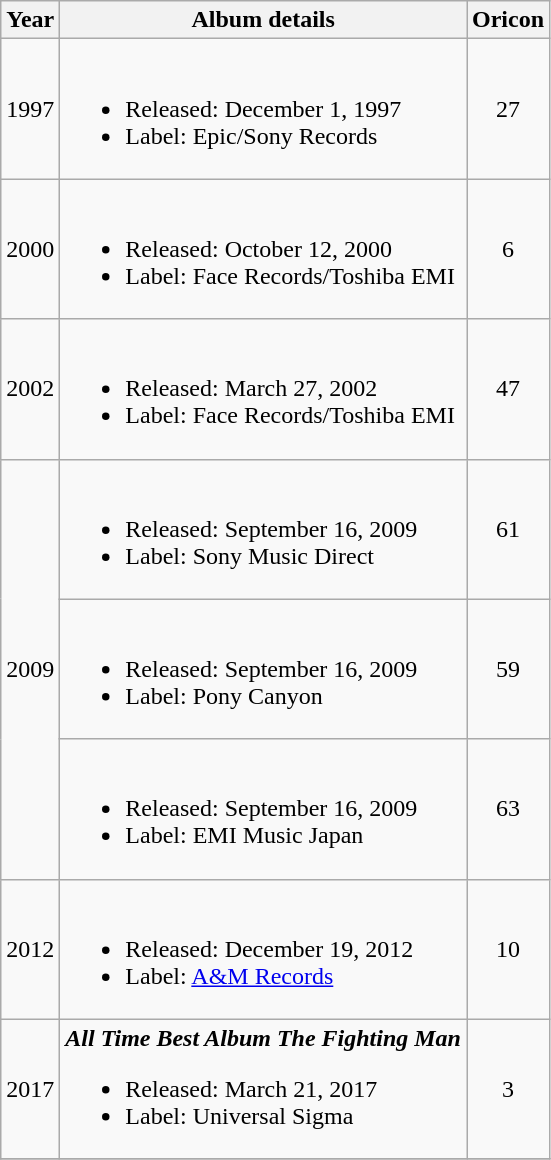<table class="wikitable">
<tr>
<th>Year</th>
<th>Album details</th>
<th>Oricon</th>
</tr>
<tr>
<td>1997</td>
<td><br><ul><li>Released: December 1, 1997</li><li>Label: Epic/Sony Records</li></ul></td>
<td align="center">27</td>
</tr>
<tr>
<td>2000</td>
<td><br><ul><li>Released: October 12, 2000</li><li>Label: Face Records/Toshiba EMI</li></ul></td>
<td align="center">6</td>
</tr>
<tr>
<td>2002</td>
<td><br><ul><li>Released: March 27, 2002</li><li>Label: Face Records/Toshiba EMI</li></ul></td>
<td align="center">47</td>
</tr>
<tr>
<td rowspan="3">2009</td>
<td><br><ul><li>Released: September 16, 2009</li><li>Label: Sony Music Direct</li></ul></td>
<td align="center">61</td>
</tr>
<tr>
<td><br><ul><li>Released: September 16, 2009</li><li>Label: Pony Canyon</li></ul></td>
<td align="center">59</td>
</tr>
<tr>
<td><br><ul><li>Released: September 16, 2009</li><li>Label: EMI Music Japan</li></ul></td>
<td align="center">63</td>
</tr>
<tr>
<td>2012</td>
<td><br><ul><li>Released: December 19, 2012</li><li>Label: <a href='#'>A&M Records</a></li></ul></td>
<td align="center">10</td>
</tr>
<tr>
<td>2017</td>
<td><strong><em>All Time Best Album The Fighting Man</em></strong><br><ul><li>Released: March 21, 2017</li><li>Label: Universal Sigma</li></ul></td>
<td align="center">3</td>
</tr>
<tr>
</tr>
</table>
